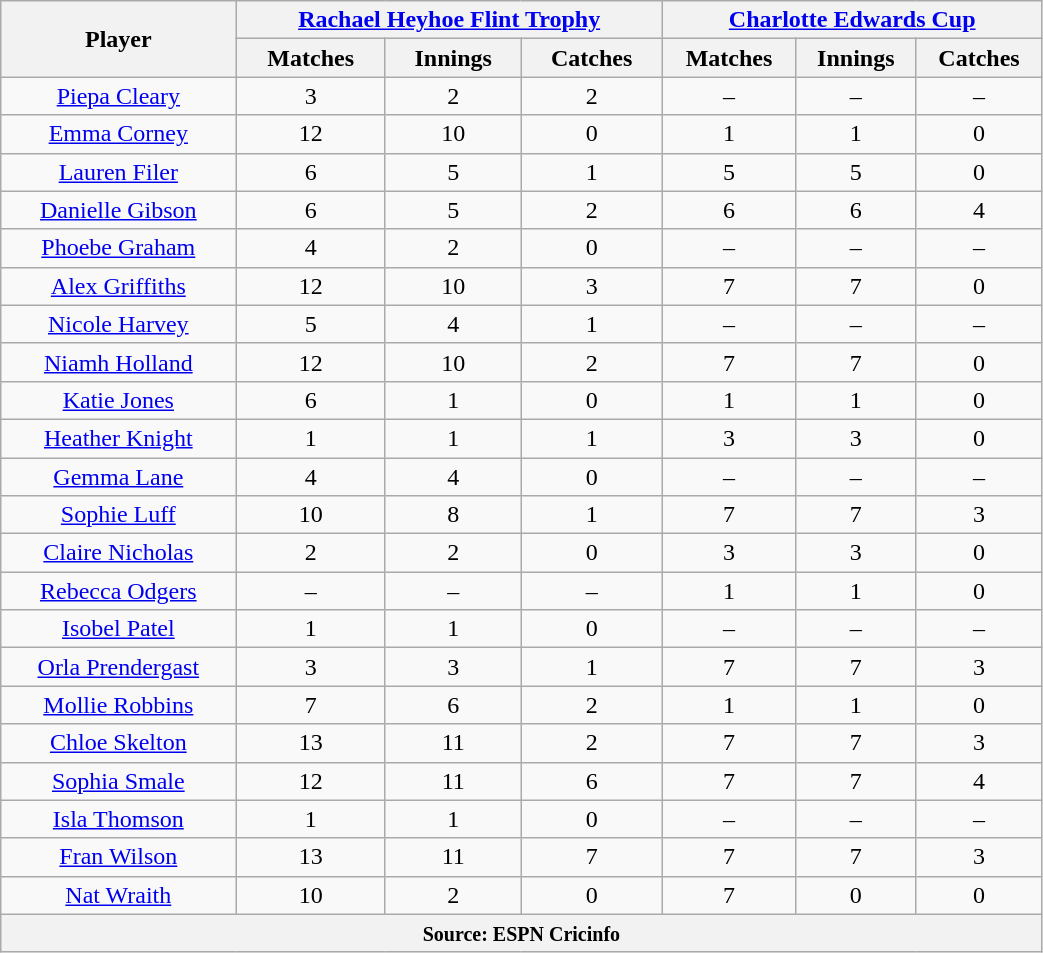<table class="wikitable" style="text-align:center; width:55%;">
<tr>
<th rowspan=2>Player</th>
<th colspan=3><a href='#'>Rachael Heyhoe Flint Trophy</a></th>
<th colspan=3><a href='#'>Charlotte Edwards Cup</a></th>
</tr>
<tr>
<th>Matches</th>
<th>Innings</th>
<th>Catches</th>
<th>Matches</th>
<th>Innings</th>
<th>Catches</th>
</tr>
<tr>
<td><a href='#'>Piepa Cleary</a></td>
<td>3</td>
<td>2</td>
<td>2</td>
<td>–</td>
<td>–</td>
<td>–</td>
</tr>
<tr>
<td><a href='#'>Emma Corney</a></td>
<td>12</td>
<td>10</td>
<td>0</td>
<td>1</td>
<td>1</td>
<td>0</td>
</tr>
<tr>
<td><a href='#'>Lauren Filer</a></td>
<td>6</td>
<td>5</td>
<td>1</td>
<td>5</td>
<td>5</td>
<td>0</td>
</tr>
<tr>
<td><a href='#'>Danielle Gibson</a></td>
<td>6</td>
<td>5</td>
<td>2</td>
<td>6</td>
<td>6</td>
<td>4</td>
</tr>
<tr>
<td><a href='#'>Phoebe Graham</a></td>
<td>4</td>
<td>2</td>
<td>0</td>
<td>–</td>
<td>–</td>
<td>–</td>
</tr>
<tr>
<td><a href='#'>Alex Griffiths</a></td>
<td>12</td>
<td>10</td>
<td>3</td>
<td>7</td>
<td>7</td>
<td>0</td>
</tr>
<tr>
<td><a href='#'>Nicole Harvey</a></td>
<td>5</td>
<td>4</td>
<td>1</td>
<td>–</td>
<td>–</td>
<td>–</td>
</tr>
<tr>
<td><a href='#'>Niamh Holland</a></td>
<td>12</td>
<td>10</td>
<td>2</td>
<td>7</td>
<td>7</td>
<td>0</td>
</tr>
<tr>
<td><a href='#'>Katie Jones</a></td>
<td>6</td>
<td>1</td>
<td>0</td>
<td>1</td>
<td>1</td>
<td>0</td>
</tr>
<tr>
<td><a href='#'>Heather Knight</a></td>
<td>1</td>
<td>1</td>
<td>1</td>
<td>3</td>
<td>3</td>
<td>0</td>
</tr>
<tr>
<td><a href='#'>Gemma Lane</a></td>
<td>4</td>
<td>4</td>
<td>0</td>
<td>–</td>
<td>–</td>
<td>–</td>
</tr>
<tr>
<td><a href='#'>Sophie Luff</a></td>
<td>10</td>
<td>8</td>
<td>1</td>
<td>7</td>
<td>7</td>
<td>3</td>
</tr>
<tr>
<td><a href='#'>Claire Nicholas</a></td>
<td>2</td>
<td>2</td>
<td>0</td>
<td>3</td>
<td>3</td>
<td>0</td>
</tr>
<tr>
<td><a href='#'>Rebecca Odgers</a></td>
<td>–</td>
<td>–</td>
<td>–</td>
<td>1</td>
<td>1</td>
<td>0</td>
</tr>
<tr>
<td><a href='#'>Isobel Patel</a></td>
<td>1</td>
<td>1</td>
<td>0</td>
<td>–</td>
<td>–</td>
<td>–</td>
</tr>
<tr>
<td><a href='#'>Orla Prendergast</a></td>
<td>3</td>
<td>3</td>
<td>1</td>
<td>7</td>
<td>7</td>
<td>3</td>
</tr>
<tr>
<td><a href='#'>Mollie Robbins</a></td>
<td>7</td>
<td>6</td>
<td>2</td>
<td>1</td>
<td>1</td>
<td>0</td>
</tr>
<tr>
<td><a href='#'>Chloe Skelton</a></td>
<td>13</td>
<td>11</td>
<td>2</td>
<td>7</td>
<td>7</td>
<td>3</td>
</tr>
<tr>
<td><a href='#'>Sophia Smale</a></td>
<td>12</td>
<td>11</td>
<td>6</td>
<td>7</td>
<td>7</td>
<td>4</td>
</tr>
<tr>
<td><a href='#'>Isla Thomson</a></td>
<td>1</td>
<td>1</td>
<td>0</td>
<td>–</td>
<td>–</td>
<td>–</td>
</tr>
<tr>
<td><a href='#'>Fran Wilson</a></td>
<td>13</td>
<td>11</td>
<td>7</td>
<td>7</td>
<td>7</td>
<td>3</td>
</tr>
<tr>
<td><a href='#'>Nat Wraith</a></td>
<td>10</td>
<td>2</td>
<td>0</td>
<td>7</td>
<td>0</td>
<td>0</td>
</tr>
<tr>
<th colspan="7"><small>Source: ESPN Cricinfo</small></th>
</tr>
</table>
